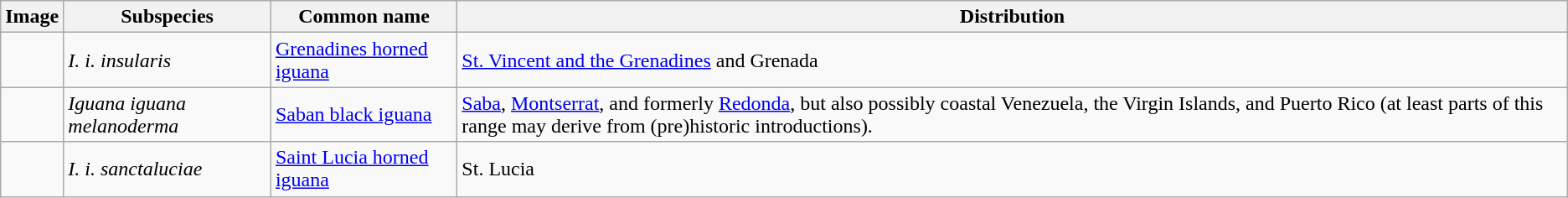<table class="wikitable">
<tr>
<th>Image</th>
<th>Subspecies</th>
<th>Common name</th>
<th>Distribution</th>
</tr>
<tr>
<td></td>
<td><em>I. i. insularis</em></td>
<td><a href='#'>Grenadines horned iguana</a></td>
<td><a href='#'>St. Vincent and the Grenadines</a> and Grenada</td>
</tr>
<tr>
<td></td>
<td><em>Iguana iguana melanoderma</em></td>
<td><a href='#'>Saban black iguana</a></td>
<td><a href='#'>Saba</a>, <a href='#'>Montserrat</a>, and formerly <a href='#'>Redonda</a>, but also possibly coastal Venezuela, the Virgin Islands, and Puerto Rico (at least parts of this range may derive from (pre)historic introductions).</td>
</tr>
<tr>
<td></td>
<td><em>I. i. sanctaluciae</em></td>
<td><a href='#'>Saint Lucia horned iguana</a></td>
<td>St. Lucia</td>
</tr>
</table>
